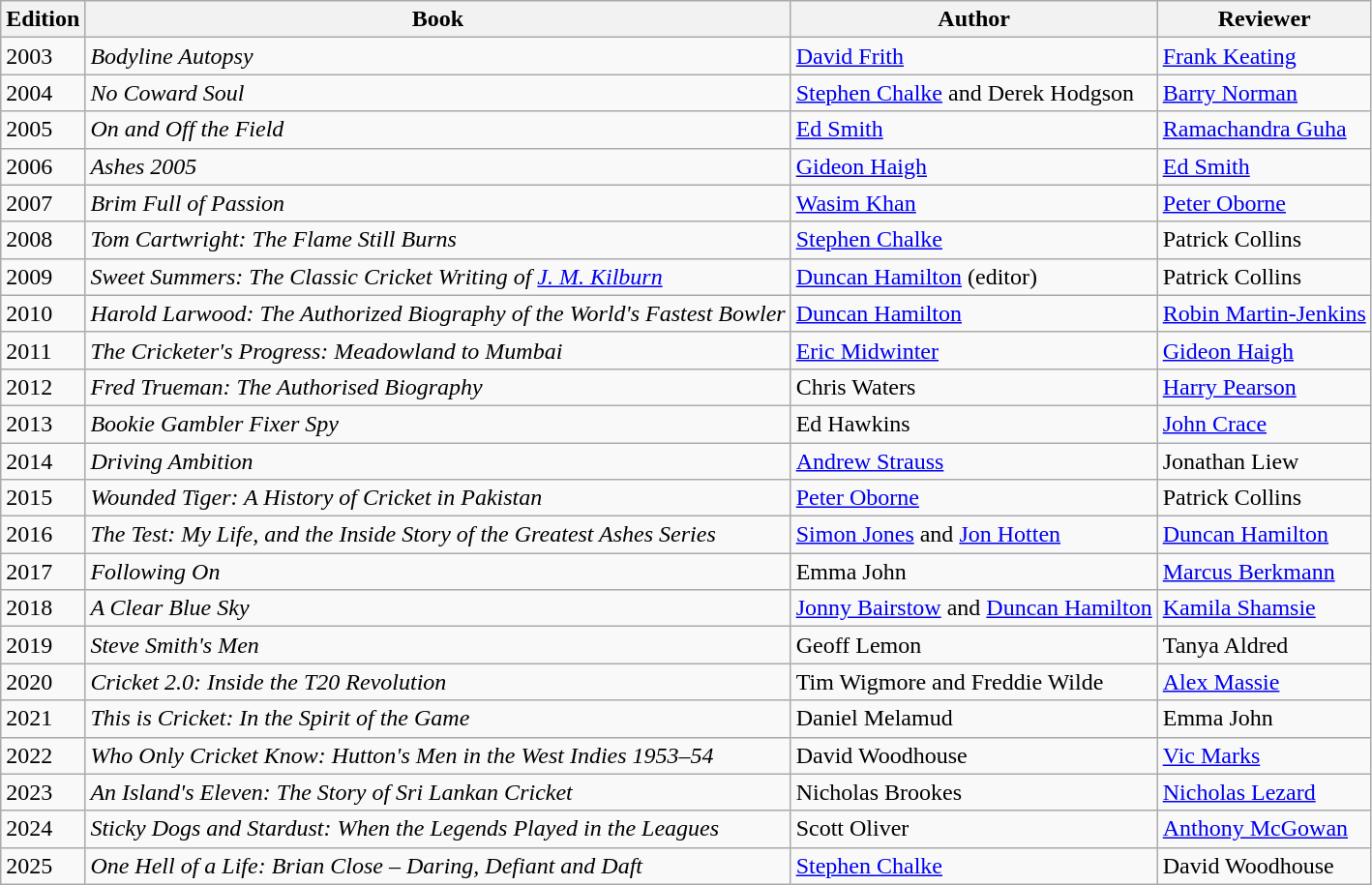<table class="wikitable">
<tr>
<th>Edition</th>
<th>Book</th>
<th>Author</th>
<th>Reviewer</th>
</tr>
<tr>
<td>2003</td>
<td><em>Bodyline Autopsy</em></td>
<td><a href='#'>David Frith</a></td>
<td><a href='#'>Frank Keating</a></td>
</tr>
<tr>
<td>2004</td>
<td><em>No Coward Soul</em></td>
<td><a href='#'>Stephen Chalke</a> and Derek Hodgson</td>
<td><a href='#'>Barry Norman</a></td>
</tr>
<tr>
<td>2005</td>
<td><em>On and Off the Field</em></td>
<td><a href='#'>Ed Smith</a></td>
<td><a href='#'>Ramachandra Guha</a></td>
</tr>
<tr>
<td>2006</td>
<td><em>Ashes 2005</em></td>
<td><a href='#'>Gideon Haigh</a></td>
<td><a href='#'>Ed Smith</a></td>
</tr>
<tr>
<td>2007</td>
<td><em>Brim Full of Passion</em></td>
<td><a href='#'>Wasim Khan</a></td>
<td><a href='#'>Peter Oborne</a></td>
</tr>
<tr>
<td>2008</td>
<td><em>Tom Cartwright: The Flame Still Burns</em></td>
<td><a href='#'>Stephen Chalke</a></td>
<td>Patrick Collins</td>
</tr>
<tr>
<td>2009</td>
<td><em>Sweet Summers: The Classic Cricket Writing of <a href='#'>J. M. Kilburn</a></em></td>
<td><a href='#'>Duncan Hamilton</a> (editor)</td>
<td>Patrick Collins</td>
</tr>
<tr>
<td>2010</td>
<td><em>Harold Larwood: The Authorized Biography of the World's Fastest Bowler</em></td>
<td><a href='#'>Duncan Hamilton</a></td>
<td><a href='#'>Robin Martin-Jenkins</a></td>
</tr>
<tr>
<td>2011</td>
<td><em>The Cricketer's Progress: Meadowland to Mumbai</em></td>
<td><a href='#'>Eric Midwinter</a></td>
<td><a href='#'>Gideon Haigh</a></td>
</tr>
<tr>
<td>2012</td>
<td><em>Fred Trueman: The Authorised Biography</em></td>
<td>Chris Waters</td>
<td><a href='#'>Harry Pearson</a></td>
</tr>
<tr>
<td>2013</td>
<td><em>Bookie Gambler Fixer Spy</em></td>
<td>Ed Hawkins</td>
<td><a href='#'>John Crace</a></td>
</tr>
<tr>
<td>2014</td>
<td><em>Driving Ambition</em></td>
<td><a href='#'>Andrew Strauss</a></td>
<td>Jonathan Liew</td>
</tr>
<tr>
<td>2015</td>
<td><em>Wounded Tiger: A History of Cricket in Pakistan</em></td>
<td><a href='#'>Peter Oborne</a></td>
<td>Patrick Collins</td>
</tr>
<tr>
<td>2016</td>
<td><em>The Test: My Life, and the Inside Story of the Greatest Ashes Series</em></td>
<td><a href='#'>Simon Jones</a> and <a href='#'>Jon Hotten</a></td>
<td><a href='#'>Duncan Hamilton</a></td>
</tr>
<tr>
<td>2017</td>
<td><em>Following On</em></td>
<td>Emma John</td>
<td><a href='#'>Marcus Berkmann</a></td>
</tr>
<tr>
<td>2018</td>
<td><em>A Clear Blue Sky</em></td>
<td><a href='#'>Jonny Bairstow</a> and <a href='#'>Duncan Hamilton</a></td>
<td><a href='#'>Kamila Shamsie</a></td>
</tr>
<tr>
<td>2019</td>
<td><em>Steve Smith's Men</em></td>
<td>Geoff Lemon</td>
<td>Tanya Aldred</td>
</tr>
<tr>
<td>2020</td>
<td><em>Cricket 2.0: Inside the T20 Revolution</em></td>
<td>Tim Wigmore and Freddie Wilde</td>
<td><a href='#'>Alex Massie</a></td>
</tr>
<tr>
<td>2021</td>
<td><em>This is Cricket: In the Spirit of the Game</em></td>
<td>Daniel Melamud</td>
<td>Emma John</td>
</tr>
<tr>
<td>2022</td>
<td><em>Who Only Cricket Know: Hutton's Men in the West Indies 1953–54</em></td>
<td>David Woodhouse</td>
<td><a href='#'>Vic Marks</a></td>
</tr>
<tr>
<td>2023</td>
<td><em>An Island's Eleven: The Story of Sri Lankan Cricket</em></td>
<td>Nicholas Brookes</td>
<td><a href='#'>Nicholas Lezard</a></td>
</tr>
<tr>
<td>2024</td>
<td><em>Sticky Dogs and Stardust: When the Legends Played in the Leagues</em></td>
<td>Scott Oliver</td>
<td><a href='#'>Anthony McGowan</a></td>
</tr>
<tr>
<td>2025</td>
<td><em>One Hell of a Life: Brian Close – Daring, Defiant and Daft</em></td>
<td><a href='#'>Stephen Chalke</a></td>
<td>David Woodhouse</td>
</tr>
</table>
